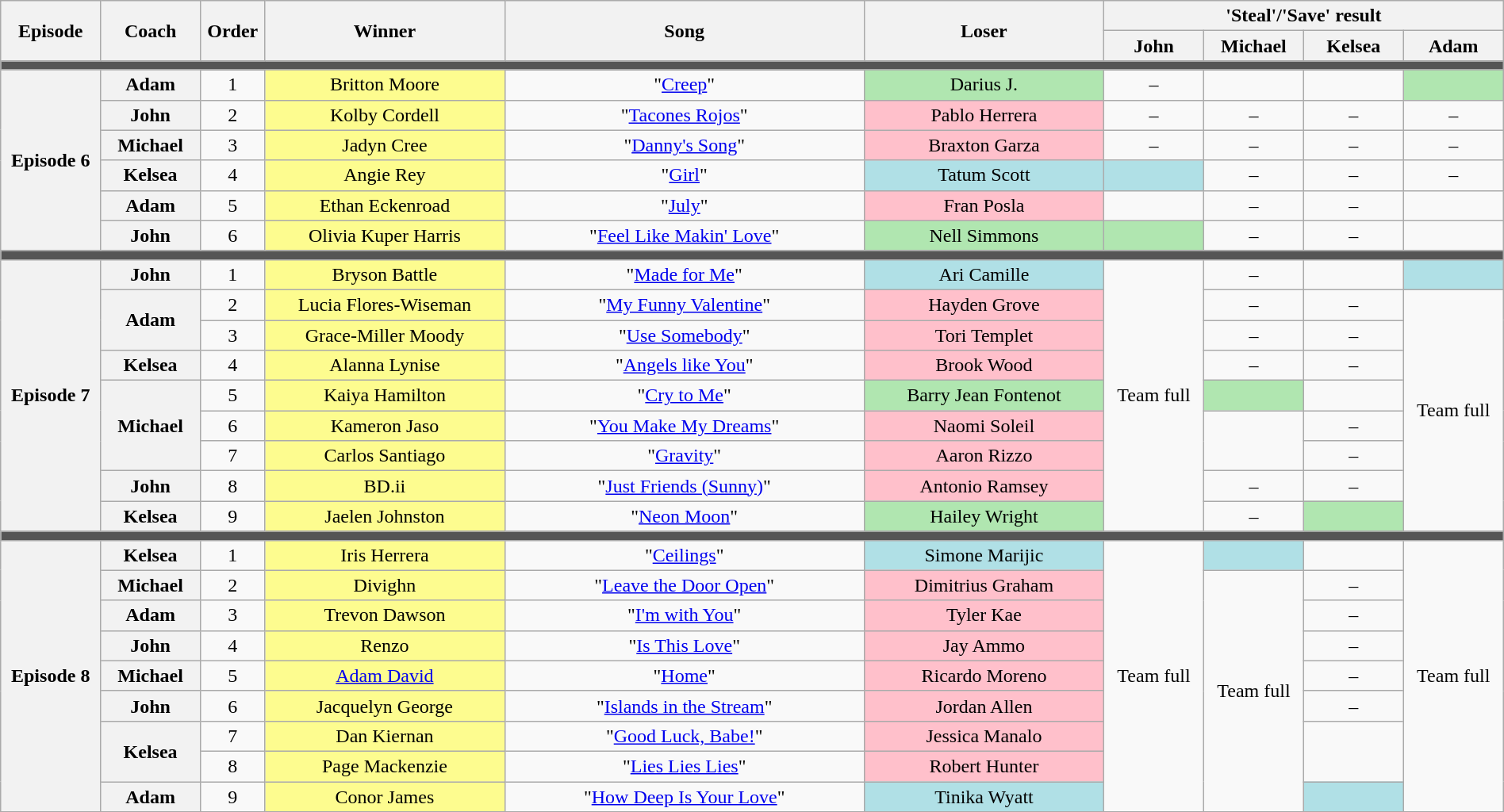<table class="wikitable" style="text-align: center; width:100%">
<tr>
<th rowspan="2" style="width:05%">Episode</th>
<th rowspan="2" style="width:05%">Coach</th>
<th rowspan="2" style="width:01%">Order</th>
<th rowspan="2" style="width:12%">Winner</th>
<th rowspan="2" style="width:18%">Song</th>
<th rowspan="2" style="width:12%">Loser</th>
<th colspan="4" style="width:00%">'Steal'/'Save' result</th>
</tr>
<tr>
<th style="width:05%">John</th>
<th style="width:05%">Michael</th>
<th style="width:05%">Kelsea</th>
<th style="width:05%">Adam</th>
</tr>
<tr>
<td colspan="10" style="background:#555"></td>
</tr>
<tr>
<th rowspan="6">Episode 6<br></th>
<th>Adam</th>
<td>1</td>
<td style="background:#fdfc8f">Britton Moore</td>
<td>"<a href='#'>Creep</a>"</td>
<td style="background:#b0e6b0">Darius J.</td>
<td>–</td>
<td><em></em></td>
<td><em></em></td>
<td style="background:#b0e6b0"><em></em></td>
</tr>
<tr>
<th>John</th>
<td>2</td>
<td style="background:#fdfc8f">Kolby Cordell</td>
<td>"<a href='#'>Tacones Rojos</a>"</td>
<td style="background:pink">Pablo Herrera</td>
<td>–</td>
<td>–</td>
<td>–</td>
<td>–</td>
</tr>
<tr>
<th>Michael</th>
<td>3</td>
<td style="background:#fdfc8f">Jadyn Cree</td>
<td>"<a href='#'>Danny's Song</a>"</td>
<td style="background:pink">Braxton Garza</td>
<td>–</td>
<td>–</td>
<td>–</td>
<td>–</td>
</tr>
<tr>
<th>Kelsea</th>
<td>4</td>
<td style="background:#fdfc8f">Angie Rey</td>
<td>"<a href='#'>Girl</a>"</td>
<td style="background:#b0e0e6">Tatum Scott</td>
<td style="background:#b0e0e6"><em></em></td>
<td>–</td>
<td>–</td>
<td>–</td>
</tr>
<tr>
<th>Adam</th>
<td>5</td>
<td style="background:#fdfc8f">Ethan Eckenroad</td>
<td>"<a href='#'>July</a>"</td>
<td style="background:pink">Fran Posla</td>
<td></td>
<td>–</td>
<td>–</td>
<td></td>
</tr>
<tr>
<th>John</th>
<td>6</td>
<td style="background:#fdfc8f">Olivia Kuper Harris</td>
<td>"<a href='#'>Feel Like Makin' Love</a>"</td>
<td style="background:#b0e6b0">Nell Simmons</td>
<td style="background:#b0e6b0"><em></em></td>
<td>–</td>
<td>–</td>
<td><em></em></td>
</tr>
<tr>
<td colspan="10" style="background:#555"></td>
</tr>
<tr>
<th rowspan="9">Episode 7<br></th>
<th>John</th>
<td>1</td>
<td style="background:#fdfc8f">Bryson Battle</td>
<td>"<a href='#'>Made for Me</a>"</td>
<td style="background:#b0e0e6">Ari Camille</td>
<td rowspan="9">Team full</td>
<td>–</td>
<td><em></em></td>
<td style="background:#b0e0e6"><em></em></td>
</tr>
<tr>
<th rowspan="2">Adam</th>
<td>2</td>
<td style="background:#fdfc8f">Lucia Flores-Wiseman</td>
<td>"<a href='#'>My Funny Valentine</a>"</td>
<td style="background:pink">Hayden Grove</td>
<td>–</td>
<td>–</td>
<td rowspan="8">Team full</td>
</tr>
<tr>
<td>3</td>
<td style="background:#fdfc8f">Grace-Miller Moody</td>
<td>"<a href='#'>Use Somebody</a>"</td>
<td style="background:pink">Tori Templet</td>
<td>–</td>
<td>–</td>
</tr>
<tr>
<th>Kelsea</th>
<td>4</td>
<td style="background:#fdfc8f">Alanna Lynise</td>
<td>"<a href='#'>Angels like You</a>"</td>
<td style="background:pink">Brook Wood</td>
<td>–</td>
<td>–</td>
</tr>
<tr>
<th rowspan="3">Michael</th>
<td>5</td>
<td style="background:#fdfc8f">Kaiya Hamilton</td>
<td>"<a href='#'>Cry to Me</a>"</td>
<td style="background:#b0e6b0">Barry Jean Fontenot</td>
<td style="background:#b0e6b0"><em></em></td>
<td><em></em></td>
</tr>
<tr>
<td>6</td>
<td style="background:#fdfc8f">Kameron Jaso</td>
<td>"<a href='#'>You Make My Dreams</a>"</td>
<td style="background:pink">Naomi Soleil</td>
<td rowspan="2"></td>
<td>–</td>
</tr>
<tr>
<td>7</td>
<td style="background:#fdfc8f">Carlos Santiago</td>
<td>"<a href='#'>Gravity</a>"</td>
<td style="background:pink">Aaron Rizzo</td>
<td>–</td>
</tr>
<tr>
<th>John</th>
<td>8</td>
<td style="background:#fdfc8f">BD.ii</td>
<td>"<a href='#'>Just Friends (Sunny)</a>"</td>
<td style="background:pink">Antonio Ramsey</td>
<td>–</td>
<td>–</td>
</tr>
<tr>
<th>Kelsea</th>
<td>9</td>
<td style="background:#fdfc8f">Jaelen Johnston</td>
<td>"<a href='#'>Neon Moon</a>"</td>
<td style="background:#b0e6b0">Hailey Wright</td>
<td>–</td>
<td style="background:#b0e6b0"><em></em></td>
</tr>
<tr>
<td colspan="10" style="background:#555"></td>
</tr>
<tr>
<th rowspan="9">Episode 8<br></th>
<th>Kelsea</th>
<td>1</td>
<td style="background:#fdfc8f">Iris Herrera</td>
<td>"<a href='#'>Ceilings</a>"</td>
<td style="background:#b0e0e6">Simone Marijic</td>
<td rowspan="9">Team full</td>
<td style="background:#b0e0e6"><em></em></td>
<td></td>
<td rowspan="9">Team full</td>
</tr>
<tr>
<th>Michael</th>
<td>2</td>
<td style="background:#fdfc8f">Divighn</td>
<td>"<a href='#'>Leave the Door Open</a>"</td>
<td style="background:pink">Dimitrius Graham</td>
<td rowspan="8">Team full</td>
<td>–</td>
</tr>
<tr>
<th>Adam</th>
<td>3</td>
<td style="background:#fdfc8f">Trevon Dawson</td>
<td>"<a href='#'>I'm with You</a>"</td>
<td style="background:pink">Tyler Kae</td>
<td>–</td>
</tr>
<tr>
<th>John</th>
<td>4</td>
<td style="background:#fdfc8f">Renzo</td>
<td>"<a href='#'>Is This Love</a>"</td>
<td style="background:pink">Jay Ammo</td>
<td>–</td>
</tr>
<tr>
<th>Michael</th>
<td>5</td>
<td style="background:#fdfc8f"><a href='#'>Adam David</a></td>
<td>"<a href='#'>Home</a>"</td>
<td style="background:pink">Ricardo Moreno</td>
<td>–</td>
</tr>
<tr>
<th>John</th>
<td>6</td>
<td style="background:#fdfc8f">Jacquelyn George</td>
<td>"<a href='#'>Islands in the Stream</a>"</td>
<td style="background:pink">Jordan Allen</td>
<td>–</td>
</tr>
<tr>
<th rowspan="2">Kelsea</th>
<td>7</td>
<td style="background:#fdfc8f">Dan Kiernan</td>
<td>"<a href='#'>Good Luck, Babe!</a>"</td>
<td style="background:pink">Jessica Manalo</td>
<td rowspan="2"></td>
</tr>
<tr>
<td>8</td>
<td style="background:#fdfc8f">Page Mackenzie</td>
<td>"<a href='#'>Lies Lies Lies</a>"</td>
<td style="background:pink">Robert Hunter</td>
</tr>
<tr>
<th>Adam</th>
<td>9</td>
<td style="background:#fdfc8f">Conor James</td>
<td>"<a href='#'>How Deep Is Your Love</a>"</td>
<td style="background:#b0e0e6">Tinika Wyatt</td>
<td style="background:#b0e0e6"><em></em></td>
</tr>
<tr>
</tr>
</table>
